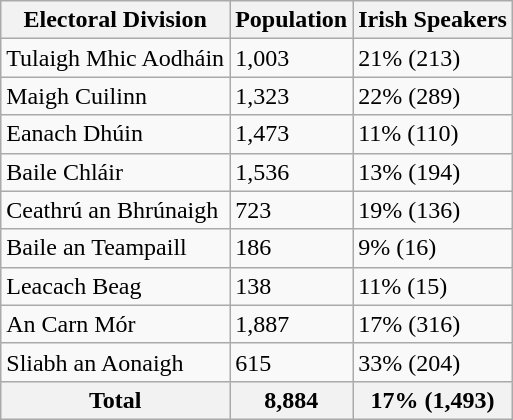<table class="wikitable sortable">
<tr>
<th>Electoral Division</th>
<th>Population</th>
<th>Irish Speakers </th>
</tr>
<tr>
<td>Tulaigh Mhic Aodháin</td>
<td>1,003</td>
<td>21%  (213)</td>
</tr>
<tr>
<td>Maigh Cuilinn</td>
<td>1,323</td>
<td>22%  (289)</td>
</tr>
<tr>
<td>Eanach Dhúin</td>
<td>1,473</td>
<td>11% (110)</td>
</tr>
<tr>
<td>Baile Chláir</td>
<td>1,536</td>
<td>13% (194)</td>
</tr>
<tr>
<td>Ceathrú an Bhrúnaigh</td>
<td>723</td>
<td>19% (136)</td>
</tr>
<tr>
<td>Baile an Teampaill</td>
<td>186</td>
<td>9% (16)</td>
</tr>
<tr>
<td>Leacach Beag</td>
<td>138</td>
<td>11% (15)</td>
</tr>
<tr>
<td>An Carn Mór</td>
<td>1,887</td>
<td>17% (316)</td>
</tr>
<tr>
<td>Sliabh an Aonaigh</td>
<td>615</td>
<td>33% (204)</td>
</tr>
<tr>
<th>Total</th>
<th>8,884</th>
<th>17% (1,493)</th>
</tr>
</table>
